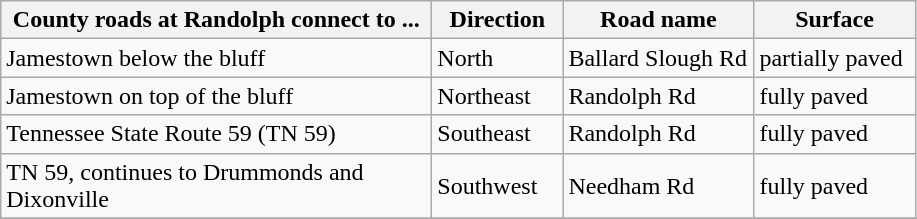<table class="wikitable" style="text-align: left;">
<tr>
<th width="280">County roads at Randolph connect to ...</th>
<th width="80" align="left">Direction</th>
<th width="120" align="left">Road name</th>
<th width="100" align="left">Surface</th>
</tr>
<tr>
<td>Jamestown below the bluff</td>
<td>North</td>
<td>Ballard Slough Rd</td>
<td>partially paved</td>
</tr>
<tr>
<td>Jamestown on top of the bluff</td>
<td>Northeast</td>
<td>Randolph Rd</td>
<td>fully paved</td>
</tr>
<tr>
<td>Tennessee State Route 59 (TN 59)</td>
<td>Southeast</td>
<td>Randolph Rd</td>
<td>fully paved</td>
</tr>
<tr>
<td>TN 59, continues to Drummonds and Dixonville</td>
<td>Southwest</td>
<td>Needham Rd</td>
<td>fully paved</td>
</tr>
<tr>
</tr>
</table>
